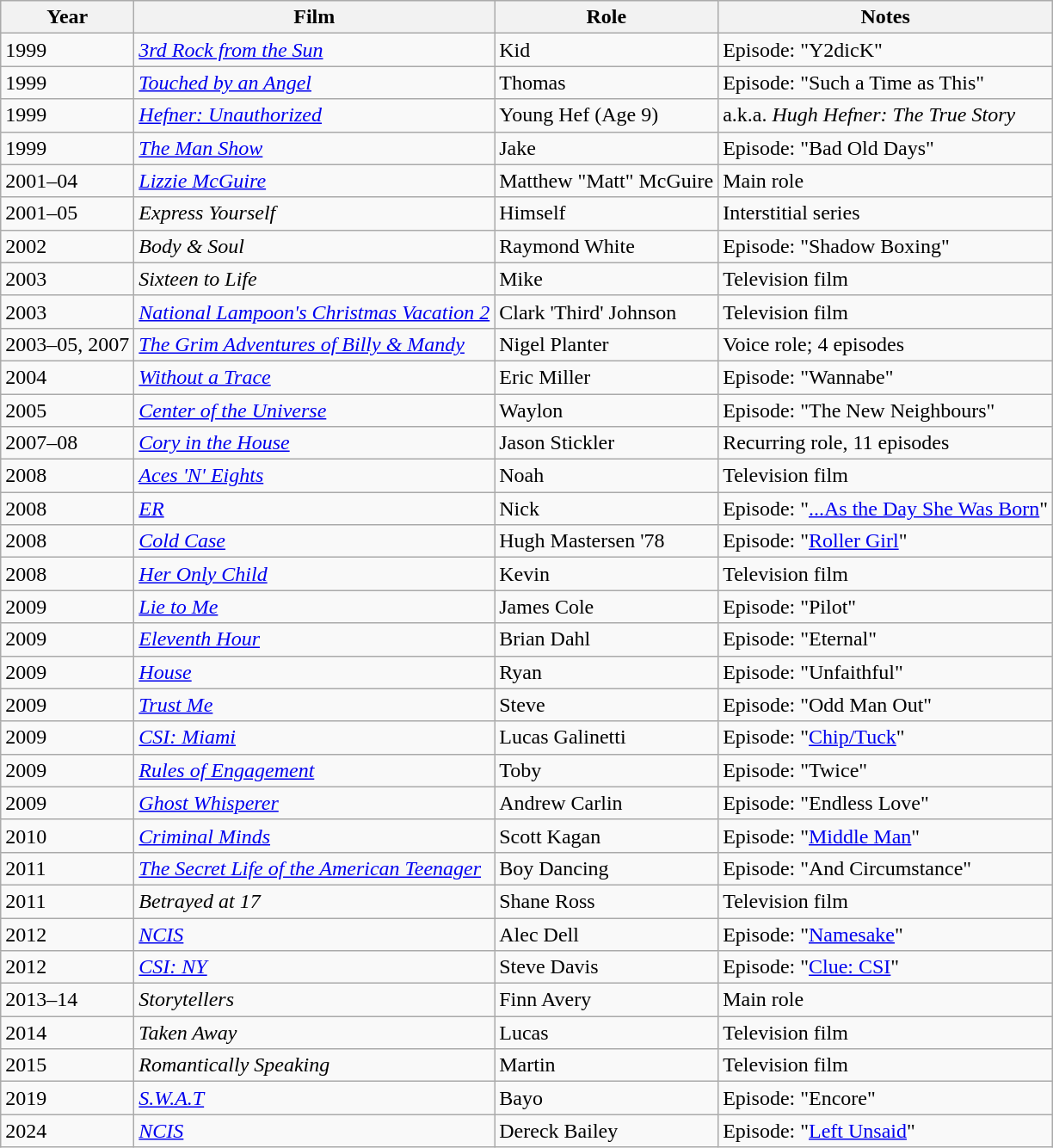<table class="wikitable sortable">
<tr>
<th>Year</th>
<th>Film</th>
<th>Role</th>
<th class="unsortable">Notes</th>
</tr>
<tr>
<td>1999</td>
<td><em><a href='#'>3rd Rock from the Sun</a></em></td>
<td>Kid</td>
<td>Episode: "Y2dicK"</td>
</tr>
<tr>
<td>1999</td>
<td><em><a href='#'>Touched by an Angel</a></em></td>
<td>Thomas</td>
<td>Episode: "Such a Time as This"</td>
</tr>
<tr>
<td>1999</td>
<td><em><a href='#'>Hefner: Unauthorized</a></em></td>
<td>Young Hef (Age 9)</td>
<td>a.k.a. <em>Hugh Hefner: The True Story</em></td>
</tr>
<tr>
<td>1999</td>
<td><em><a href='#'>The Man Show</a></em></td>
<td>Jake</td>
<td>Episode: "Bad Old Days"</td>
</tr>
<tr>
<td>2001–04</td>
<td><em><a href='#'>Lizzie McGuire</a></em></td>
<td>Matthew "Matt" McGuire</td>
<td>Main role</td>
</tr>
<tr>
<td>2001–05</td>
<td><em>Express Yourself</em></td>
<td>Himself</td>
<td>Interstitial series</td>
</tr>
<tr>
<td>2002</td>
<td><em>Body & Soul</em></td>
<td>Raymond White</td>
<td>Episode: "Shadow Boxing"</td>
</tr>
<tr>
<td>2003</td>
<td><em>Sixteen to Life</em></td>
<td>Mike</td>
<td>Television film</td>
</tr>
<tr>
<td>2003</td>
<td><em><a href='#'>National Lampoon's Christmas Vacation 2</a></em></td>
<td>Clark 'Third' Johnson</td>
<td>Television film</td>
</tr>
<tr>
<td>2003–05, 2007</td>
<td><em><a href='#'>The Grim Adventures of Billy & Mandy</a></em></td>
<td>Nigel Planter</td>
<td>Voice role; 4 episodes</td>
</tr>
<tr>
<td>2004</td>
<td><em><a href='#'>Without a Trace</a></em></td>
<td>Eric Miller</td>
<td>Episode: "Wannabe"</td>
</tr>
<tr>
<td>2005</td>
<td><em><a href='#'>Center of the Universe</a></em></td>
<td>Waylon</td>
<td>Episode: "The New Neighbours"</td>
</tr>
<tr>
<td>2007–08</td>
<td><em><a href='#'>Cory in the House</a></em></td>
<td>Jason Stickler</td>
<td>Recurring role, 11 episodes</td>
</tr>
<tr>
<td>2008</td>
<td><em><a href='#'>Aces 'N' Eights</a></em></td>
<td>Noah</td>
<td>Television film</td>
</tr>
<tr>
<td>2008</td>
<td><em><a href='#'>ER</a></em></td>
<td>Nick</td>
<td>Episode: "<a href='#'>...As the Day She Was Born</a>"</td>
</tr>
<tr>
<td>2008</td>
<td><em><a href='#'>Cold Case</a></em></td>
<td>Hugh Mastersen '78</td>
<td>Episode: "<a href='#'>Roller Girl</a>"</td>
</tr>
<tr>
<td>2008</td>
<td><em><a href='#'>Her Only Child</a></em></td>
<td>Kevin</td>
<td>Television film</td>
</tr>
<tr>
<td>2009</td>
<td><em><a href='#'>Lie to Me</a></em></td>
<td>James Cole</td>
<td>Episode: "Pilot"</td>
</tr>
<tr>
<td>2009</td>
<td><em><a href='#'>Eleventh Hour</a></em></td>
<td>Brian Dahl</td>
<td>Episode: "Eternal"</td>
</tr>
<tr>
<td>2009</td>
<td><em><a href='#'>House</a></em></td>
<td>Ryan</td>
<td>Episode: "Unfaithful"</td>
</tr>
<tr>
<td>2009</td>
<td><em><a href='#'>Trust Me</a></em></td>
<td>Steve</td>
<td>Episode: "Odd Man Out"</td>
</tr>
<tr>
<td>2009</td>
<td><em><a href='#'>CSI: Miami</a></em></td>
<td>Lucas Galinetti</td>
<td>Episode: "<a href='#'>Chip/Tuck</a>"</td>
</tr>
<tr>
<td>2009</td>
<td><em><a href='#'>Rules of Engagement</a></em></td>
<td>Toby</td>
<td>Episode: "Twice"</td>
</tr>
<tr>
<td>2009</td>
<td><em><a href='#'>Ghost Whisperer</a></em></td>
<td>Andrew Carlin</td>
<td>Episode: "Endless Love"</td>
</tr>
<tr>
<td>2010</td>
<td><em><a href='#'>Criminal Minds</a></em></td>
<td>Scott Kagan</td>
<td>Episode: "<a href='#'>Middle Man</a>"</td>
</tr>
<tr>
<td>2011</td>
<td><em><a href='#'>The Secret Life of the American Teenager</a></em></td>
<td>Boy Dancing</td>
<td>Episode: "And Circumstance"</td>
</tr>
<tr>
<td>2011</td>
<td><em>Betrayed at 17</em></td>
<td>Shane Ross</td>
<td>Television film</td>
</tr>
<tr>
<td>2012</td>
<td><em><a href='#'>NCIS</a></em></td>
<td>Alec Dell</td>
<td>Episode: "<a href='#'>Namesake</a>"</td>
</tr>
<tr>
<td>2012</td>
<td><em><a href='#'>CSI: NY</a></em></td>
<td>Steve Davis</td>
<td>Episode: "<a href='#'>Clue: CSI</a>"</td>
</tr>
<tr>
<td>2013–14</td>
<td><em>Storytellers</em></td>
<td>Finn Avery</td>
<td>Main role</td>
</tr>
<tr>
<td>2014</td>
<td><em>Taken Away</em></td>
<td>Lucas</td>
<td>Television film</td>
</tr>
<tr>
<td>2015</td>
<td><em>Romantically Speaking</em></td>
<td>Martin</td>
<td>Television film</td>
</tr>
<tr>
<td>2019</td>
<td><em><a href='#'>S.W.A.T</a></em></td>
<td>Bayo</td>
<td>Episode: "Encore"</td>
</tr>
<tr>
<td>2024</td>
<td><em><a href='#'>NCIS</a></em></td>
<td>Dereck Bailey</td>
<td>Episode: "<a href='#'>Left Unsaid</a>"</td>
</tr>
</table>
